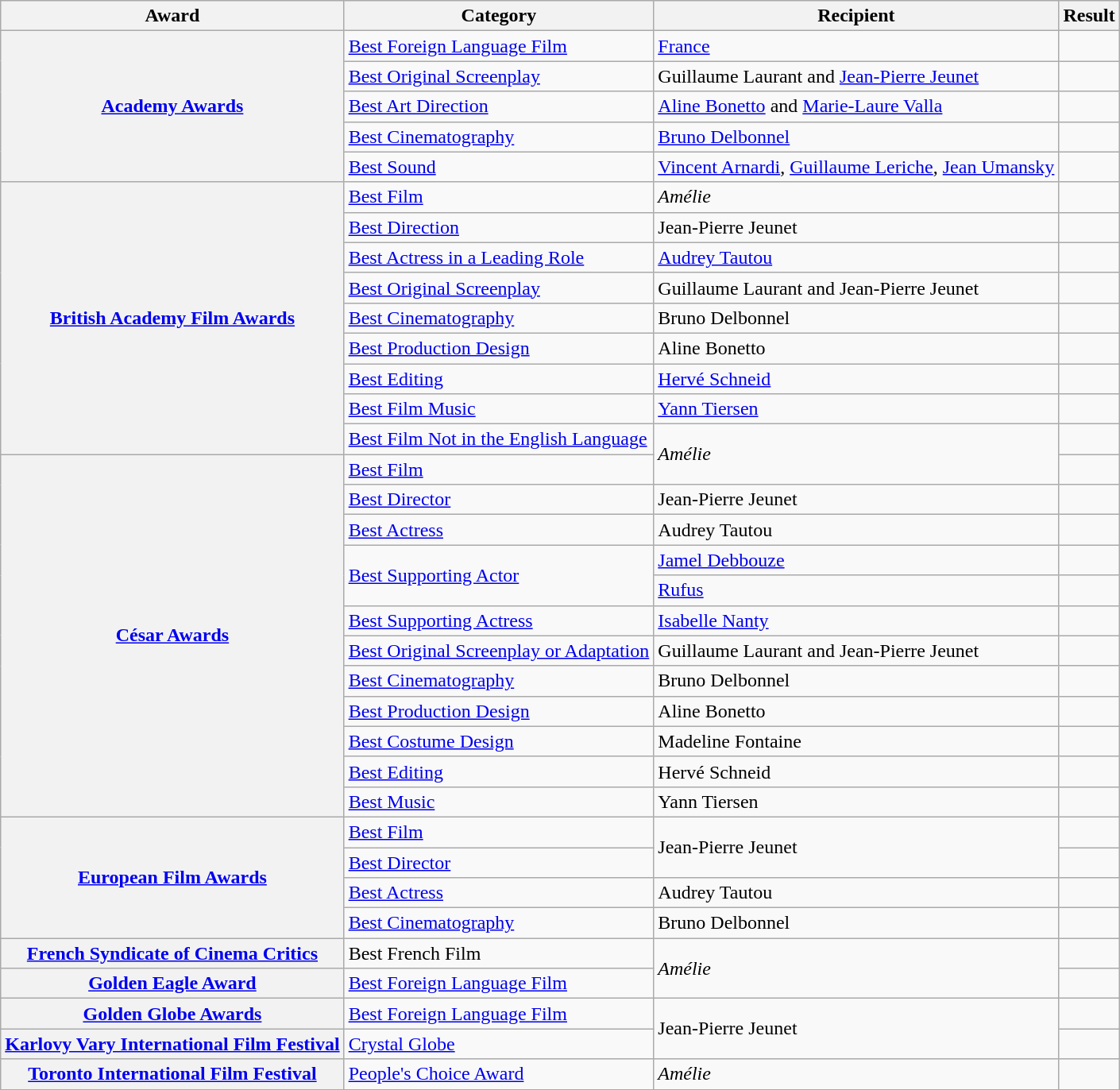<table class="wikitable plainrowheaders">
<tr>
<th scope="col">Award</th>
<th scope="col">Category</th>
<th scope="col">Recipient</th>
<th scope="col">Result</th>
</tr>
<tr>
<th scope="row" rowspan="5"><a href='#'>Academy Awards</a></th>
<td><a href='#'>Best Foreign Language Film</a></td>
<td><a href='#'>France</a></td>
<td></td>
</tr>
<tr>
<td><a href='#'>Best Original Screenplay</a></td>
<td>Guillaume Laurant and <a href='#'>Jean-Pierre Jeunet</a></td>
<td></td>
</tr>
<tr>
<td><a href='#'>Best Art Direction</a></td>
<td><a href='#'>Aline Bonetto</a> and <a href='#'>Marie-Laure Valla</a></td>
<td></td>
</tr>
<tr>
<td><a href='#'>Best Cinematography</a></td>
<td><a href='#'>Bruno Delbonnel</a></td>
<td></td>
</tr>
<tr>
<td><a href='#'>Best Sound</a></td>
<td><a href='#'>Vincent Arnardi</a>, <a href='#'>Guillaume Leriche</a>, <a href='#'>Jean Umansky</a></td>
<td></td>
</tr>
<tr>
<th scope="row" rowspan="9"><a href='#'>British Academy Film Awards</a></th>
<td><a href='#'>Best Film</a></td>
<td><em>Amélie</em></td>
<td></td>
</tr>
<tr>
<td><a href='#'>Best Direction</a></td>
<td>Jean-Pierre Jeunet</td>
<td></td>
</tr>
<tr>
<td><a href='#'>Best Actress in a Leading Role</a></td>
<td><a href='#'>Audrey Tautou</a></td>
<td></td>
</tr>
<tr>
<td><a href='#'>Best Original Screenplay</a></td>
<td>Guillaume Laurant and Jean-Pierre Jeunet</td>
<td></td>
</tr>
<tr>
<td><a href='#'>Best Cinematography</a></td>
<td>Bruno Delbonnel</td>
<td></td>
</tr>
<tr>
<td><a href='#'>Best Production Design</a></td>
<td>Aline Bonetto</td>
<td></td>
</tr>
<tr>
<td><a href='#'>Best Editing</a></td>
<td><a href='#'>Hervé Schneid</a></td>
<td></td>
</tr>
<tr>
<td><a href='#'>Best Film Music</a></td>
<td><a href='#'>Yann Tiersen</a></td>
<td></td>
</tr>
<tr>
<td><a href='#'>Best Film Not in the English Language</a></td>
<td rowspan="2"><em>Amélie</em></td>
<td></td>
</tr>
<tr>
<th scope="row" rowspan="12"><a href='#'>César Awards</a></th>
<td><a href='#'>Best Film</a></td>
<td></td>
</tr>
<tr>
<td><a href='#'>Best Director</a></td>
<td>Jean-Pierre Jeunet</td>
<td></td>
</tr>
<tr>
<td><a href='#'>Best Actress</a></td>
<td>Audrey Tautou</td>
<td></td>
</tr>
<tr>
<td rowspan=2><a href='#'>Best Supporting Actor</a></td>
<td><a href='#'>Jamel Debbouze</a></td>
<td></td>
</tr>
<tr>
<td><a href='#'>Rufus</a></td>
<td></td>
</tr>
<tr>
<td><a href='#'>Best Supporting Actress</a></td>
<td><a href='#'>Isabelle Nanty</a></td>
<td></td>
</tr>
<tr>
<td><a href='#'>Best Original Screenplay or Adaptation</a></td>
<td>Guillaume Laurant and Jean-Pierre Jeunet</td>
<td></td>
</tr>
<tr>
<td><a href='#'>Best Cinematography</a></td>
<td>Bruno Delbonnel</td>
<td></td>
</tr>
<tr>
<td><a href='#'>Best Production Design</a></td>
<td>Aline Bonetto</td>
<td></td>
</tr>
<tr>
<td><a href='#'>Best Costume Design</a></td>
<td>Madeline Fontaine</td>
<td></td>
</tr>
<tr>
<td><a href='#'>Best Editing</a></td>
<td>Hervé Schneid</td>
<td></td>
</tr>
<tr>
<td><a href='#'>Best Music</a></td>
<td>Yann Tiersen</td>
<td></td>
</tr>
<tr>
<th scope="row" rowspan="4"><a href='#'>European Film Awards</a></th>
<td><a href='#'>Best Film</a></td>
<td rowspan=2>Jean-Pierre Jeunet</td>
<td></td>
</tr>
<tr>
<td><a href='#'>Best Director</a></td>
<td></td>
</tr>
<tr>
<td><a href='#'>Best Actress</a></td>
<td>Audrey Tautou</td>
<td></td>
</tr>
<tr>
<td><a href='#'>Best Cinematography</a></td>
<td>Bruno Delbonnel</td>
<td></td>
</tr>
<tr>
<th scope="row"><a href='#'>French Syndicate of Cinema Critics</a></th>
<td>Best French Film</td>
<td rowspan="2"><em>Amélie</em></td>
<td></td>
</tr>
<tr>
<th scope="row"><a href='#'>Golden Eagle Award</a></th>
<td><a href='#'>Best Foreign Language Film</a></td>
<td></td>
</tr>
<tr>
<th scope="row"><a href='#'>Golden Globe Awards</a></th>
<td><a href='#'>Best Foreign Language Film</a></td>
<td rowspan=2>Jean-Pierre Jeunet</td>
<td></td>
</tr>
<tr>
<th scope="row"><a href='#'>Karlovy Vary International Film Festival</a></th>
<td><a href='#'>Crystal Globe</a></td>
<td></td>
</tr>
<tr>
<th scope="row"><a href='#'>Toronto International Film Festival</a></th>
<td><a href='#'>People's Choice Award</a></td>
<td><em>Amélie</em></td>
<td></td>
</tr>
<tr>
</tr>
</table>
